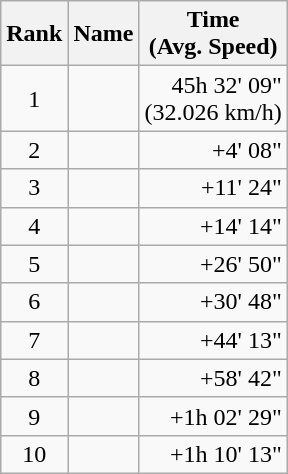<table class="wikitable">
<tr>
<th>Rank</th>
<th>Name</th>
<th>Time<br>(Avg. Speed)</th>
</tr>
<tr>
<td style="text-align:center;">1</td>
<td></td>
<td align=right>45h 32' 09"<br>(32.026 km/h)</td>
</tr>
<tr>
<td style="text-align:center;">2</td>
<td></td>
<td align=right>+4' 08"</td>
</tr>
<tr>
<td style="text-align:center;">3</td>
<td></td>
<td align=right>+11' 24"</td>
</tr>
<tr>
<td style="text-align:center;">4</td>
<td></td>
<td align=right>+14' 14"</td>
</tr>
<tr>
<td style="text-align:center;">5</td>
<td></td>
<td align=right>+26' 50"</td>
</tr>
<tr>
<td style="text-align:center;">6</td>
<td></td>
<td align=right>+30' 48"</td>
</tr>
<tr>
<td style="text-align:center;">7</td>
<td></td>
<td align=right>+44' 13"</td>
</tr>
<tr>
<td style="text-align:center;">8</td>
<td></td>
<td align=right>+58' 42"</td>
</tr>
<tr>
<td style="text-align:center;">9</td>
<td></td>
<td align=right>+1h 02' 29"</td>
</tr>
<tr>
<td style="text-align:center;">10</td>
<td></td>
<td align=right>+1h 10' 13"</td>
</tr>
</table>
